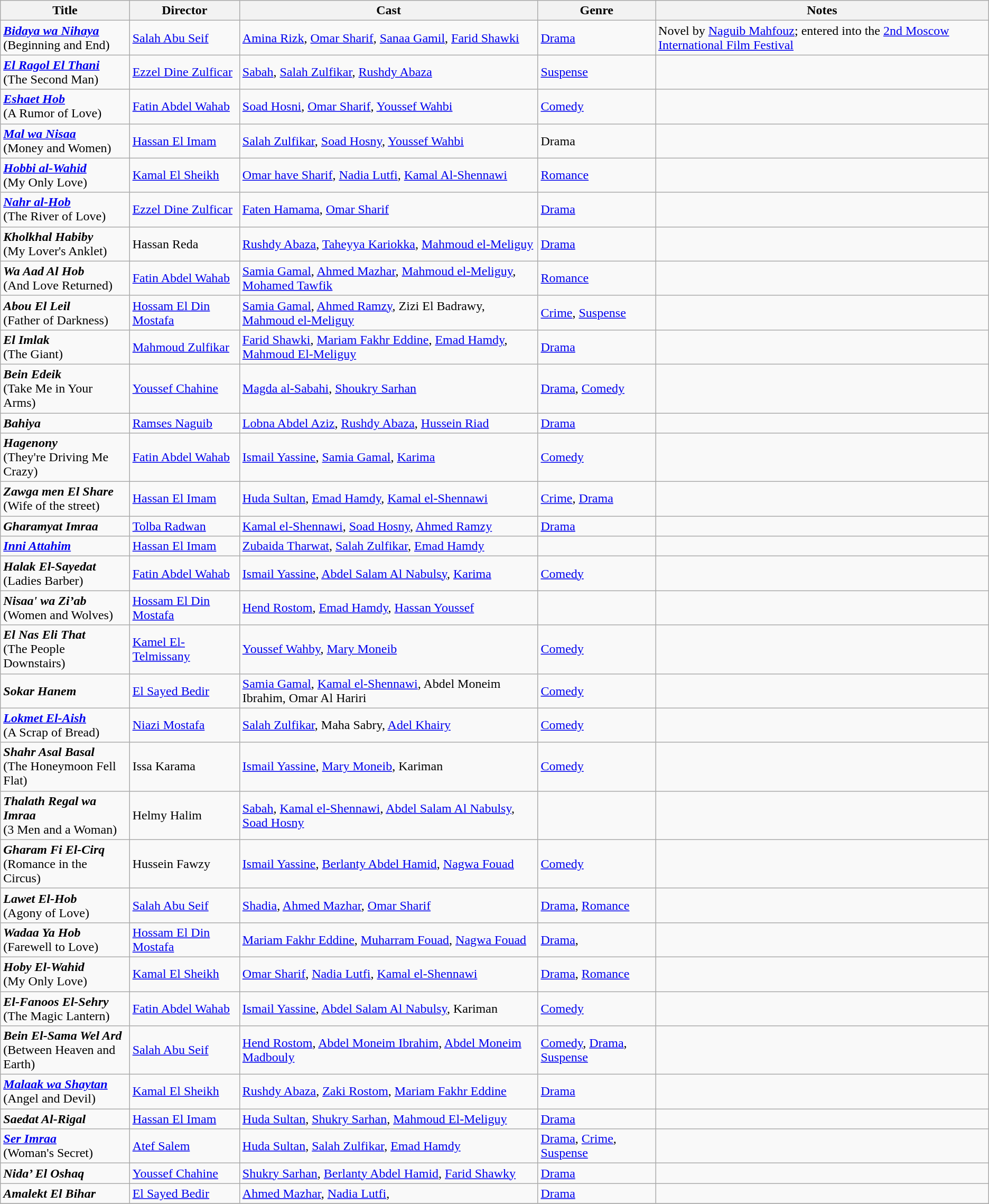<table class="wikitable">
<tr>
<th>Title</th>
<th>Director</th>
<th>Cast</th>
<th>Genre</th>
<th>Notes</th>
</tr>
<tr>
<td><strong><em><a href='#'>Bidaya wa Nihaya</a></em></strong><br>(Beginning and End)</td>
<td><a href='#'>Salah Abu Seif</a></td>
<td><a href='#'>Amina Rizk</a>, <a href='#'>Omar Sharif</a>, <a href='#'>Sanaa Gamil</a>, <a href='#'>Farid Shawki</a></td>
<td><a href='#'>Drama</a></td>
<td>Novel by <a href='#'>Naguib Mahfouz</a>; entered into the <a href='#'>2nd Moscow International Film Festival</a></td>
</tr>
<tr>
<td><strong><em><a href='#'>El Ragol El Thani</a></em></strong><br>(The Second Man)</td>
<td><a href='#'>Ezzel Dine Zulficar</a></td>
<td><a href='#'>Sabah</a>, <a href='#'>Salah Zulfikar</a>, <a href='#'>Rushdy Abaza</a></td>
<td><a href='#'>Suspense</a></td>
<td></td>
</tr>
<tr>
<td><strong><em><a href='#'>Eshaet Hob</a></em></strong><br>(A Rumor of Love)</td>
<td><a href='#'>Fatin Abdel Wahab</a></td>
<td><a href='#'>Soad Hosni</a>, <a href='#'>Omar Sharif</a>, <a href='#'>Youssef Wahbi</a></td>
<td><a href='#'>Comedy</a></td>
<td></td>
</tr>
<tr>
<td><strong><em><a href='#'>Mal wa Nisaa</a></em></strong><br>(Money and Women)</td>
<td><a href='#'>Hassan El Imam</a></td>
<td><a href='#'>Salah Zulfikar</a>, <a href='#'>Soad Hosny</a>, <a href='#'>Youssef Wahbi</a></td>
<td>Drama</td>
<td></td>
</tr>
<tr>
<td><strong><em><a href='#'>Hobbi al-Wahid</a></em></strong><br>(My Only Love)</td>
<td><a href='#'>Kamal El Sheikh</a></td>
<td><a href='#'>Omar have Sharif</a>, <a href='#'>Nadia Lutfi</a>, <a href='#'>Kamal Al-Shennawi</a></td>
<td><a href='#'>Romance</a></td>
<td></td>
</tr>
<tr>
<td><strong><em><a href='#'>Nahr al-Hob</a></em></strong><br>(The River of Love)</td>
<td><a href='#'>Ezzel Dine Zulficar</a></td>
<td><a href='#'>Faten Hamama</a>, <a href='#'>Omar Sharif</a></td>
<td><a href='#'>Drama</a></td>
<td></td>
</tr>
<tr>
<td><strong><em>Kholkhal Habiby</em></strong> <br>(My Lover's Anklet)</td>
<td>Hassan Reda</td>
<td><a href='#'>Rushdy Abaza</a>, <a href='#'>Taheyya Kariokka</a>, <a href='#'>Mahmoud el-Meliguy</a></td>
<td><a href='#'>Drama</a></td>
<td></td>
</tr>
<tr>
<td><strong><em>Wa Aad Al Hob</em></strong><br>(And Love Returned)</td>
<td><a href='#'>Fatin Abdel Wahab</a></td>
<td><a href='#'>Samia Gamal</a>, <a href='#'>Ahmed Mazhar</a>, <a href='#'>Mahmoud el-Meliguy</a>, <a href='#'>Mohamed Tawfik</a></td>
<td><a href='#'>Romance</a></td>
<td></td>
</tr>
<tr>
<td><strong><em>Abou El Leil</em></strong><br>(Father of Darkness)</td>
<td><a href='#'>Hossam El Din Mostafa</a></td>
<td><a href='#'>Samia Gamal</a>, <a href='#'>Ahmed Ramzy</a>, Zizi El Badrawy, <a href='#'>Mahmoud el-Meliguy</a></td>
<td><a href='#'>Crime</a>, <a href='#'>Suspense</a></td>
<td></td>
</tr>
<tr>
<td><strong><em>El Imlak</em></strong> <br>(The Giant)</td>
<td><a href='#'>Mahmoud Zulfikar</a></td>
<td><a href='#'>Farid Shawki</a>, <a href='#'>Mariam Fakhr Eddine</a>, <a href='#'>Emad Hamdy</a>, <a href='#'>Mahmoud El-Meliguy</a></td>
<td><a href='#'>Drama</a></td>
<td></td>
</tr>
<tr>
<td><strong><em>Bein Edeik</em></strong>  <br> (Take Me in Your Arms)</td>
<td><a href='#'>Youssef Chahine</a></td>
<td><a href='#'>Magda al-Sabahi</a>, <a href='#'>Shoukry Sarhan</a></td>
<td><a href='#'>Drama</a>, <a href='#'>Comedy</a></td>
<td></td>
</tr>
<tr>
<td><strong><em> Bahiya</em></strong></td>
<td><a href='#'>Ramses Naguib</a></td>
<td><a href='#'>Lobna Abdel Aziz</a>, <a href='#'>Rushdy Abaza</a>, <a href='#'>Hussein Riad</a></td>
<td><a href='#'>Drama</a></td>
<td></td>
</tr>
<tr>
<td><strong><em> Hagenony</em></strong> <br> (They're Driving Me Crazy)</td>
<td><a href='#'>Fatin Abdel Wahab</a></td>
<td><a href='#'>Ismail Yassine</a>, <a href='#'>Samia Gamal</a>, <a href='#'>Karima</a></td>
<td><a href='#'>Comedy</a></td>
<td></td>
</tr>
<tr>
<td><strong><em>Zawga men El Share</em></strong> <br> (Wife of the street)</td>
<td><a href='#'>Hassan El Imam</a></td>
<td><a href='#'>Huda Sultan</a>, <a href='#'>Emad Hamdy</a>, <a href='#'>Kamal el-Shennawi</a></td>
<td><a href='#'>Crime</a>, <a href='#'>Drama</a></td>
<td></td>
</tr>
<tr>
<td><strong><em>Gharamyat Imraa</em></strong></td>
<td><a href='#'>Tolba Radwan</a></td>
<td><a href='#'>Kamal el-Shennawi</a>, <a href='#'>Soad Hosny</a>, <a href='#'>Ahmed Ramzy</a></td>
<td><a href='#'>Drama</a></td>
<td></td>
</tr>
<tr>
<td><strong><em><a href='#'>Inni Attahim</a></em></strong></td>
<td><a href='#'>Hassan El Imam</a></td>
<td><a href='#'>Zubaida Tharwat</a>, <a href='#'>Salah Zulfikar</a>, <a href='#'>Emad Hamdy</a></td>
<td></td>
<td></td>
</tr>
<tr>
<td><strong><em> Halak El-Sayedat</em></strong> <br> (Ladies Barber)</td>
<td><a href='#'>Fatin Abdel Wahab</a></td>
<td><a href='#'>Ismail Yassine</a>, <a href='#'>Abdel Salam Al Nabulsy</a>, <a href='#'>Karima</a></td>
<td><a href='#'>Comedy</a></td>
<td></td>
</tr>
<tr>
<td><strong><em>Nisaa' wa Zi’ab</em></strong>  <br> (Women and Wolves)</td>
<td><a href='#'>Hossam El Din Mostafa</a></td>
<td><a href='#'>Hend Rostom</a>, <a href='#'>Emad Hamdy</a>, <a href='#'>Hassan Youssef</a></td>
<td></td>
<td></td>
</tr>
<tr>
<td><strong><em>El Nas Eli That</em></strong><br> (The People Downstairs)</td>
<td><a href='#'>Kamel El-Telmissany</a></td>
<td><a href='#'>Youssef Wahby</a>, <a href='#'>Mary Moneib</a></td>
<td><a href='#'>Comedy</a></td>
<td></td>
</tr>
<tr>
<td><strong><em>Sokar Hanem</em></strong></td>
<td><a href='#'>El Sayed Bedir</a></td>
<td><a href='#'>Samia Gamal</a>, <a href='#'>Kamal el-Shennawi</a>, Abdel Moneim Ibrahim, Omar Al Hariri</td>
<td><a href='#'>Comedy</a></td>
<td></td>
</tr>
<tr>
<td><strong><em><a href='#'>Lokmet El-Aish</a></em></strong><br>(A Scrap of Bread)</td>
<td><a href='#'>Niazi Mostafa</a></td>
<td><a href='#'>Salah Zulfikar</a>, Maha Sabry, <a href='#'>Adel Khairy</a></td>
<td><a href='#'>Comedy</a></td>
<td></td>
</tr>
<tr>
<td><strong><em>Shahr Asal Basal</em></strong> <br> (The Honeymoon Fell Flat)</td>
<td>Issa Karama</td>
<td><a href='#'>Ismail Yassine</a>, <a href='#'>Mary Moneib</a>, Kariman</td>
<td><a href='#'>Comedy</a></td>
<td></td>
</tr>
<tr>
<td><strong><em>Thalath Regal wa Imraa</em></strong> <br> (3 Men and a Woman)</td>
<td>Helmy Halim</td>
<td><a href='#'>Sabah</a>, <a href='#'>Kamal el-Shennawi</a>,  <a href='#'>Abdel Salam Al Nabulsy</a>, <a href='#'>Soad Hosny</a></td>
<td></td>
<td></td>
</tr>
<tr>
<td><strong><em>Gharam Fi El-Cirq</em></strong> <br> (Romance in the Circus)</td>
<td>Hussein Fawzy</td>
<td><a href='#'>Ismail Yassine</a>, <a href='#'>Berlanty Abdel Hamid</a>,  <a href='#'>Nagwa Fouad</a></td>
<td><a href='#'>Comedy</a></td>
<td></td>
</tr>
<tr>
<td><strong><em>Lawet El-Hob</em></strong> <br> (Agony of Love)</td>
<td><a href='#'>Salah Abu Seif</a></td>
<td><a href='#'>Shadia</a>, <a href='#'>Ahmed Mazhar</a>,  <a href='#'>Omar Sharif</a></td>
<td><a href='#'>Drama</a>, <a href='#'>Romance</a></td>
<td></td>
</tr>
<tr>
<td><strong><em>Wadaa Ya Hob</em></strong><br> (Farewell to Love)</td>
<td><a href='#'>Hossam El Din Mostafa</a></td>
<td><a href='#'>Mariam Fakhr Eddine</a>, <a href='#'>Muharram Fouad</a>, <a href='#'>Nagwa Fouad</a></td>
<td><a href='#'>Drama</a>,</td>
<td></td>
</tr>
<tr>
<td><strong><em>Hoby El-Wahid</em></strong><br> (My Only Love)</td>
<td><a href='#'>Kamal El Sheikh</a></td>
<td><a href='#'>Omar Sharif</a>, <a href='#'>Nadia Lutfi</a>,  <a href='#'>Kamal el-Shennawi</a></td>
<td><a href='#'>Drama</a>, <a href='#'>Romance</a></td>
<td></td>
</tr>
<tr>
<td><strong><em>El-Fanoos El-Sehry</em></strong><br> (The Magic Lantern)</td>
<td><a href='#'>Fatin Abdel Wahab</a></td>
<td><a href='#'>Ismail Yassine</a>, <a href='#'>Abdel Salam Al Nabulsy</a>, Kariman</td>
<td><a href='#'>Comedy</a></td>
<td></td>
</tr>
<tr>
<td><strong><em>Bein El-Sama Wel Ard</em></strong> <br> (Between Heaven and Earth)</td>
<td><a href='#'>Salah Abu Seif</a></td>
<td><a href='#'>Hend Rostom</a>, <a href='#'>Abdel Moneim Ibrahim</a>, <a href='#'>Abdel Moneim Madbouly</a></td>
<td><a href='#'>Comedy</a>, <a href='#'>Drama</a>, <a href='#'>Suspense</a></td>
<td></td>
</tr>
<tr>
<td><strong><em><a href='#'>Malaak wa Shaytan</a></em></strong> <br> (Angel and Devil)</td>
<td><a href='#'>Kamal El Sheikh</a></td>
<td><a href='#'>Rushdy Abaza</a>, <a href='#'>Zaki Rostom</a>, <a href='#'>Mariam Fakhr Eddine</a></td>
<td><a href='#'>Drama</a></td>
<td></td>
</tr>
<tr>
<td><strong><em>Saedat Al-Rigal</em></strong></td>
<td><a href='#'>Hassan El Imam</a></td>
<td><a href='#'>Huda Sultan</a>, <a href='#'>Shukry Sarhan</a>, <a href='#'>Mahmoud El-Meliguy</a></td>
<td><a href='#'>Drama</a></td>
<td></td>
</tr>
<tr>
<td><strong><em><a href='#'>Ser Imraa</a></em></strong> <br> (Woman's Secret)</td>
<td><a href='#'>Atef Salem</a></td>
<td><a href='#'>Huda Sultan</a>, <a href='#'>Salah Zulfikar</a>, <a href='#'>Emad Hamdy</a></td>
<td><a href='#'>Drama</a>, <a href='#'>Crime</a>, <a href='#'>Suspense</a></td>
<td></td>
</tr>
<tr>
<td><strong><em>Nida’ El Oshaq</em></strong></td>
<td><a href='#'>Youssef Chahine</a></td>
<td><a href='#'>Shukry Sarhan</a>, <a href='#'>Berlanty Abdel Hamid</a>, <a href='#'>Farid Shawky</a></td>
<td><a href='#'>Drama</a></td>
<td></td>
</tr>
<tr>
<td><strong><em>Amalekt El Bihar</em></strong></td>
<td><a href='#'>El Sayed Bedir</a></td>
<td><a href='#'>Ahmed Mazhar</a>, <a href='#'>Nadia Lutfi</a>,</td>
<td><a href='#'>Drama</a></td>
<td></td>
</tr>
<tr>
</tr>
</table>
